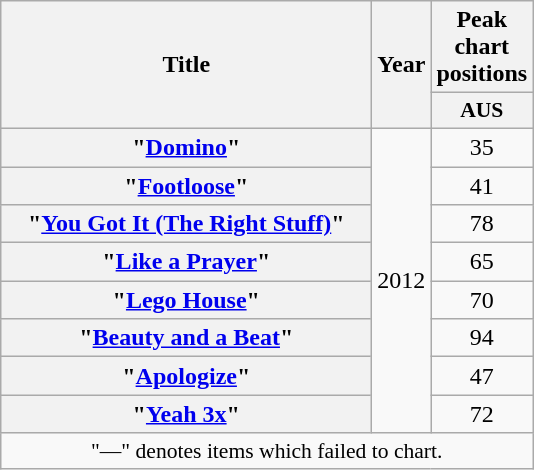<table class="wikitable plainrowheaders" style="text-align:center;" border="1">
<tr>
<th scope="col" rowspan="2" style="width:15em;">Title</th>
<th scope="col" rowspan="2">Year</th>
<th scope="col" colspan="1">Peak chart positions</th>
</tr>
<tr>
<th scope="col" style="width:3em;font-size:90%;">AUS<br></th>
</tr>
<tr>
<th scope="row">"<a href='#'>Domino</a>"</th>
<td rowspan="8">2012</td>
<td>35</td>
</tr>
<tr>
<th scope="row">"<a href='#'>Footloose</a>"</th>
<td>41</td>
</tr>
<tr>
<th scope="row">"<a href='#'>You Got It (The Right Stuff)</a>"</th>
<td>78</td>
</tr>
<tr>
<th scope="row">"<a href='#'>Like a Prayer</a>"</th>
<td>65</td>
</tr>
<tr>
<th scope="row">"<a href='#'>Lego House</a>"</th>
<td>70</td>
</tr>
<tr>
<th scope="row">"<a href='#'>Beauty and a Beat</a>"</th>
<td>94</td>
</tr>
<tr>
<th scope="row">"<a href='#'>Apologize</a>"</th>
<td>47</td>
</tr>
<tr>
<th scope="row">"<a href='#'>Yeah 3x</a>"</th>
<td>72</td>
</tr>
<tr>
<td colspan="3" style="font-size:90%">"—" denotes items which failed to chart.</td>
</tr>
</table>
